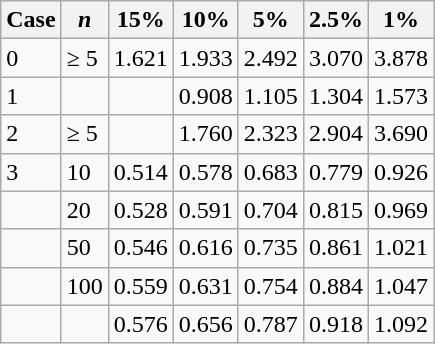<table class="wikitable">
<tr>
<th>Case</th>
<th><em>n</em></th>
<th>15%</th>
<th>10%</th>
<th>5%</th>
<th>2.5%</th>
<th>1%</th>
</tr>
<tr>
<td>0</td>
<td>≥ 5</td>
<td>1.621</td>
<td>1.933</td>
<td>2.492</td>
<td>3.070</td>
<td>3.878</td>
</tr>
<tr>
<td>1</td>
<td></td>
<td></td>
<td>0.908</td>
<td>1.105</td>
<td>1.304</td>
<td>1.573</td>
</tr>
<tr>
<td>2</td>
<td>≥ 5</td>
<td></td>
<td>1.760</td>
<td>2.323</td>
<td>2.904</td>
<td>3.690</td>
</tr>
<tr>
<td>3</td>
<td>10</td>
<td>0.514</td>
<td>0.578</td>
<td>0.683</td>
<td>0.779</td>
<td>0.926</td>
</tr>
<tr>
<td></td>
<td>20</td>
<td>0.528</td>
<td>0.591</td>
<td>0.704</td>
<td>0.815</td>
<td>0.969</td>
</tr>
<tr>
<td></td>
<td>50</td>
<td>0.546</td>
<td>0.616</td>
<td>0.735</td>
<td>0.861</td>
<td>1.021</td>
</tr>
<tr>
<td></td>
<td>100</td>
<td>0.559</td>
<td>0.631</td>
<td>0.754</td>
<td>0.884</td>
<td>1.047</td>
</tr>
<tr>
<td></td>
<td></td>
<td>0.576</td>
<td>0.656</td>
<td>0.787</td>
<td>0.918</td>
<td>1.092</td>
</tr>
</table>
